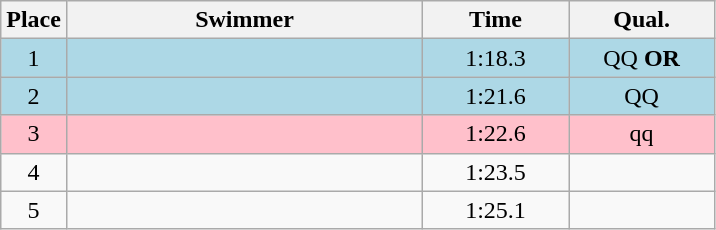<table class=wikitable style="text-align:center">
<tr>
<th>Place</th>
<th width=230>Swimmer</th>
<th width=90>Time</th>
<th width=90>Qual.</th>
</tr>
<tr bgcolor=lightblue>
<td>1</td>
<td align=left></td>
<td>1:18.3</td>
<td>QQ <strong>OR</strong></td>
</tr>
<tr bgcolor=lightblue>
<td>2</td>
<td align=left></td>
<td>1:21.6</td>
<td>QQ</td>
</tr>
<tr bgcolor=pink>
<td>3</td>
<td align=left></td>
<td>1:22.6</td>
<td>qq</td>
</tr>
<tr>
<td>4</td>
<td align=left></td>
<td>1:23.5</td>
<td></td>
</tr>
<tr>
<td>5</td>
<td align=left></td>
<td>1:25.1</td>
<td></td>
</tr>
</table>
